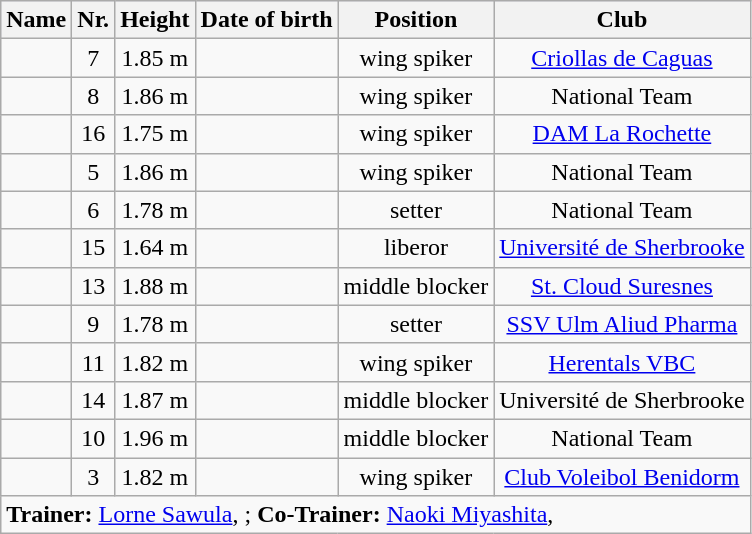<table class="wikitable sortable" style="margin-bottom:0">
<tr style="text-align:center; background:lavender;">
<th>Name</th>
<th>Nr.</th>
<th>Height</th>
<th>Date of birth</th>
<th>Position</th>
<th>Club</th>
</tr>
<tr style="text-align:center;">
<td align="left"></td>
<td>7</td>
<td>1.85 m</td>
<td></td>
<td>wing spiker</td>
<td><a href='#'>Criollas de Caguas</a></td>
</tr>
<tr style="text-align:center;">
<td align="left"></td>
<td>8</td>
<td>1.86 m</td>
<td></td>
<td>wing spiker</td>
<td>National Team</td>
</tr>
<tr style="text-align:center;">
<td align="left"></td>
<td>16</td>
<td>1.75 m</td>
<td></td>
<td>wing spiker</td>
<td><a href='#'>DAM La Rochette</a></td>
</tr>
<tr style="text-align:center;">
<td align="left"></td>
<td>5</td>
<td>1.86 m</td>
<td></td>
<td>wing spiker</td>
<td>National Team</td>
</tr>
<tr style="text-align:center;">
<td align="left"></td>
<td>6</td>
<td>1.78 m</td>
<td></td>
<td>setter</td>
<td>National Team</td>
</tr>
<tr style="text-align:center;">
<td align="left"></td>
<td>15</td>
<td>1.64 m</td>
<td></td>
<td>liberor</td>
<td><a href='#'>Université de Sherbrooke</a></td>
</tr>
<tr style="text-align:center;">
<td align="left"></td>
<td>13</td>
<td>1.88 m</td>
<td></td>
<td>middle blocker</td>
<td><a href='#'>St. Cloud Suresnes</a></td>
</tr>
<tr style="text-align:center;">
<td align="left"></td>
<td>9</td>
<td>1.78 m</td>
<td></td>
<td>setter</td>
<td><a href='#'>SSV Ulm Aliud Pharma</a></td>
</tr>
<tr style="text-align:center;">
<td align="left"></td>
<td>11</td>
<td>1.82 m</td>
<td></td>
<td>wing spiker</td>
<td><a href='#'>Herentals VBC</a></td>
</tr>
<tr style="text-align:center;">
<td align="left"></td>
<td>14</td>
<td>1.87 m</td>
<td></td>
<td>middle blocker</td>
<td>Université de Sherbrooke</td>
</tr>
<tr style="text-align:center;">
<td align="left"></td>
<td>10</td>
<td>1.96 m</td>
<td></td>
<td>middle blocker</td>
<td>National Team</td>
</tr>
<tr style="text-align:center;">
<td align="left"></td>
<td>3</td>
<td>1.82 m</td>
<td></td>
<td>wing spiker</td>
<td><a href='#'>Club Voleibol Benidorm</a></td>
</tr>
<tr class="sortbottom">
<td colspan="6"><strong>Trainer:</strong> <a href='#'>Lorne Sawula</a>, ; <strong>Co-Trainer:</strong> <a href='#'>Naoki Miyashita</a>, </td>
</tr>
</table>
